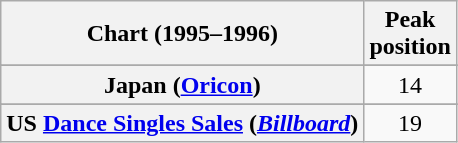<table class="wikitable sortable plainrowheaders" style="text-align:center">
<tr>
<th scope="col">Chart (1995–1996)</th>
<th scope="col">Peak<br>position</th>
</tr>
<tr>
</tr>
<tr>
<th scope="row">Japan (<a href='#'>Oricon</a>)</th>
<td>14</td>
</tr>
<tr>
</tr>
<tr>
</tr>
<tr>
</tr>
<tr>
<th scope="row">US <a href='#'>Dance Singles Sales</a> (<em><a href='#'>Billboard</a></em>)</th>
<td>19</td>
</tr>
</table>
